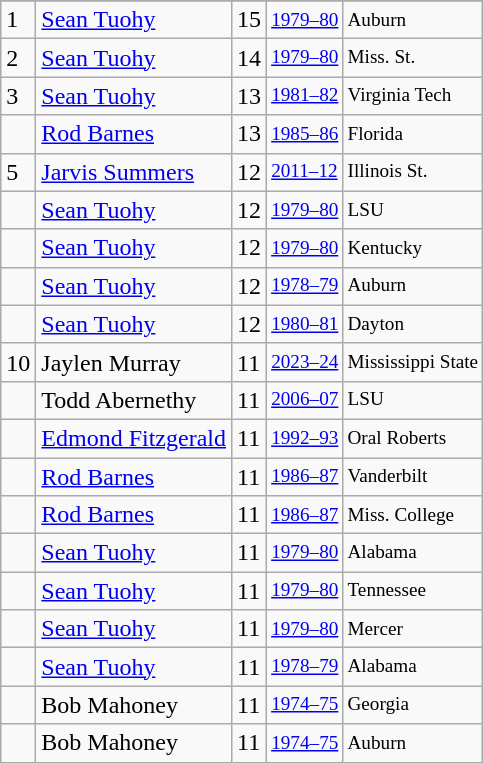<table class="wikitable">
<tr>
</tr>
<tr>
<td>1</td>
<td><a href='#'>Sean Tuohy</a></td>
<td>15</td>
<td style="font-size:80%;"><a href='#'>1979–80</a></td>
<td style="font-size:80%;">Auburn</td>
</tr>
<tr>
<td>2</td>
<td><a href='#'>Sean Tuohy</a></td>
<td>14</td>
<td style="font-size:80%;"><a href='#'>1979–80</a></td>
<td style="font-size:80%;">Miss. St.</td>
</tr>
<tr>
<td>3</td>
<td><a href='#'>Sean Tuohy</a></td>
<td>13</td>
<td style="font-size:80%;"><a href='#'>1981–82</a></td>
<td style="font-size:80%;">Virginia Tech</td>
</tr>
<tr>
<td></td>
<td><a href='#'>Rod Barnes</a></td>
<td>13</td>
<td style="font-size:80%;"><a href='#'>1985–86</a></td>
<td style="font-size:80%;">Florida</td>
</tr>
<tr>
<td>5</td>
<td><a href='#'>Jarvis Summers</a></td>
<td>12</td>
<td style="font-size:80%;"><a href='#'>2011–12</a></td>
<td style="font-size:80%;">Illinois St.</td>
</tr>
<tr>
<td></td>
<td><a href='#'>Sean Tuohy</a></td>
<td>12</td>
<td style="font-size:80%;"><a href='#'>1979–80</a></td>
<td style="font-size:80%;">LSU</td>
</tr>
<tr>
<td></td>
<td><a href='#'>Sean Tuohy</a></td>
<td>12</td>
<td style="font-size:80%;"><a href='#'>1979–80</a></td>
<td style="font-size:80%;">Kentucky</td>
</tr>
<tr>
<td></td>
<td><a href='#'>Sean Tuohy</a></td>
<td>12</td>
<td style="font-size:80%;"><a href='#'>1978–79</a></td>
<td style="font-size:80%;">Auburn</td>
</tr>
<tr>
<td></td>
<td><a href='#'>Sean Tuohy</a></td>
<td>12</td>
<td style="font-size:80%;"><a href='#'>1980–81</a></td>
<td style="font-size:80%;">Dayton</td>
</tr>
<tr>
<td>10</td>
<td>Jaylen Murray</td>
<td>11</td>
<td style="font-size:80%;"><a href='#'>2023–24</a></td>
<td style="font-size:80%;">Mississippi State</td>
</tr>
<tr>
<td></td>
<td>Todd Abernethy</td>
<td>11</td>
<td style="font-size:80%;"><a href='#'>2006–07</a></td>
<td style="font-size:80%;">LSU</td>
</tr>
<tr>
<td></td>
<td><a href='#'>Edmond Fitzgerald</a></td>
<td>11</td>
<td style="font-size:80%;"><a href='#'>1992–93</a></td>
<td style="font-size:80%;">Oral Roberts</td>
</tr>
<tr>
<td></td>
<td><a href='#'>Rod Barnes</a></td>
<td>11</td>
<td style="font-size:80%;"><a href='#'>1986–87</a></td>
<td style="font-size:80%;">Vanderbilt</td>
</tr>
<tr>
<td></td>
<td><a href='#'>Rod Barnes</a></td>
<td>11</td>
<td style="font-size:80%;"><a href='#'>1986–87</a></td>
<td style="font-size:80%;">Miss. College</td>
</tr>
<tr>
<td></td>
<td><a href='#'>Sean Tuohy</a></td>
<td>11</td>
<td style="font-size:80%;"><a href='#'>1979–80</a></td>
<td style="font-size:80%;">Alabama</td>
</tr>
<tr>
<td></td>
<td><a href='#'>Sean Tuohy</a></td>
<td>11</td>
<td style="font-size:80%;"><a href='#'>1979–80</a></td>
<td style="font-size:80%;">Tennessee</td>
</tr>
<tr>
<td></td>
<td><a href='#'>Sean Tuohy</a></td>
<td>11</td>
<td style="font-size:80%;"><a href='#'>1979–80</a></td>
<td style="font-size:80%;">Mercer</td>
</tr>
<tr>
<td></td>
<td><a href='#'>Sean Tuohy</a></td>
<td>11</td>
<td style="font-size:80%;"><a href='#'>1978–79</a></td>
<td style="font-size:80%;">Alabama</td>
</tr>
<tr>
<td></td>
<td>Bob Mahoney</td>
<td>11</td>
<td style="font-size:80%;"><a href='#'>1974–75</a></td>
<td style="font-size:80%;">Georgia</td>
</tr>
<tr>
<td></td>
<td>Bob Mahoney</td>
<td>11</td>
<td style="font-size:80%;"><a href='#'>1974–75</a></td>
<td style="font-size:80%;">Auburn</td>
</tr>
</table>
